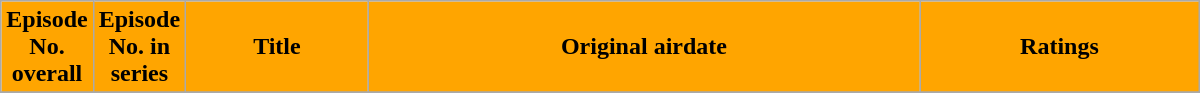<table class="wikitable plainrowheaders" style="width:800px;">
<tr>
<th style="background:orange; color:black; width:6%;">Episode No.<br>overall</th>
<th style="background:orange; color:black; width:5%;">Episode No. in<br>series</th>
<th style="background:orange; color:black">Title</th>
<th style="background:orange; color:black">Original airdate</th>
<th style="background:orange; color:black">Ratings</th>
</tr>
<tr>
</tr>
</table>
